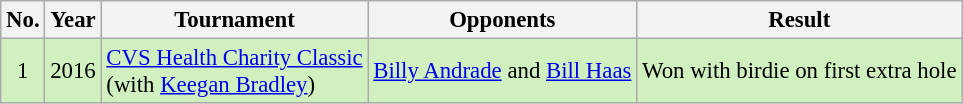<table class="wikitable" style="font-size:95%;">
<tr>
<th>No.</th>
<th>Year</th>
<th>Tournament</th>
<th>Opponents</th>
<th>Result</th>
</tr>
<tr style="background:#D0F0C0;">
<td align=center>1</td>
<td>2016</td>
<td><a href='#'>CVS Health Charity Classic</a><br>(with  <a href='#'>Keegan Bradley</a>)</td>
<td> <a href='#'>Billy Andrade</a> and  <a href='#'>Bill Haas</a></td>
<td>Won with birdie on first extra hole</td>
</tr>
</table>
